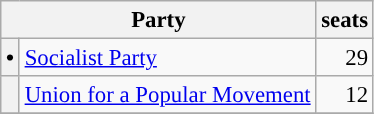<table class="wikitable" style="font-size: 95%;">
<tr>
<th colspan=2>Party</th>
<th>seats</th>
</tr>
<tr>
<th style="background-color: "><span>•</span></th>
<td><a href='#'>Socialist Party</a></td>
<td align="right">29</td>
</tr>
<tr>
<th style="background-color: "></th>
<td><a href='#'>Union for a Popular Movement</a></td>
<td align="right">12</td>
</tr>
<tr>
</tr>
</table>
